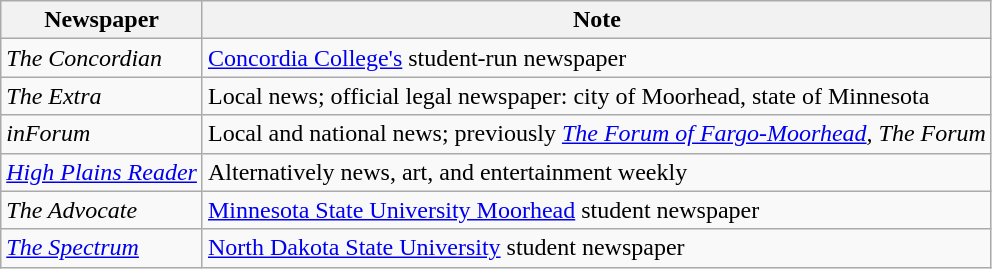<table class="wikitable">
<tr>
<th>Newspaper</th>
<th>Note</th>
</tr>
<tr>
<td><em>The Concordian</em></td>
<td><a href='#'>Concordia College's</a> student-run newspaper</td>
</tr>
<tr>
<td><em>The Extra</em></td>
<td>Local news; official legal newspaper: city of Moorhead, state of Minnesota</td>
</tr>
<tr>
<td><em>inForum</em></td>
<td>Local and national news; previously <em><a href='#'>The Forum of Fargo-Moorhead</a>, The Forum</em></td>
</tr>
<tr>
<td><em><a href='#'>High Plains Reader</a></em></td>
<td>Alternatively news, art, and entertainment weekly</td>
</tr>
<tr>
<td><em>The Advocate</em></td>
<td><a href='#'>Minnesota State University Moorhead</a> student newspaper</td>
</tr>
<tr>
<td><a href='#'><em>The Spectrum</em></a></td>
<td><a href='#'>North Dakota State University</a> student newspaper</td>
</tr>
</table>
